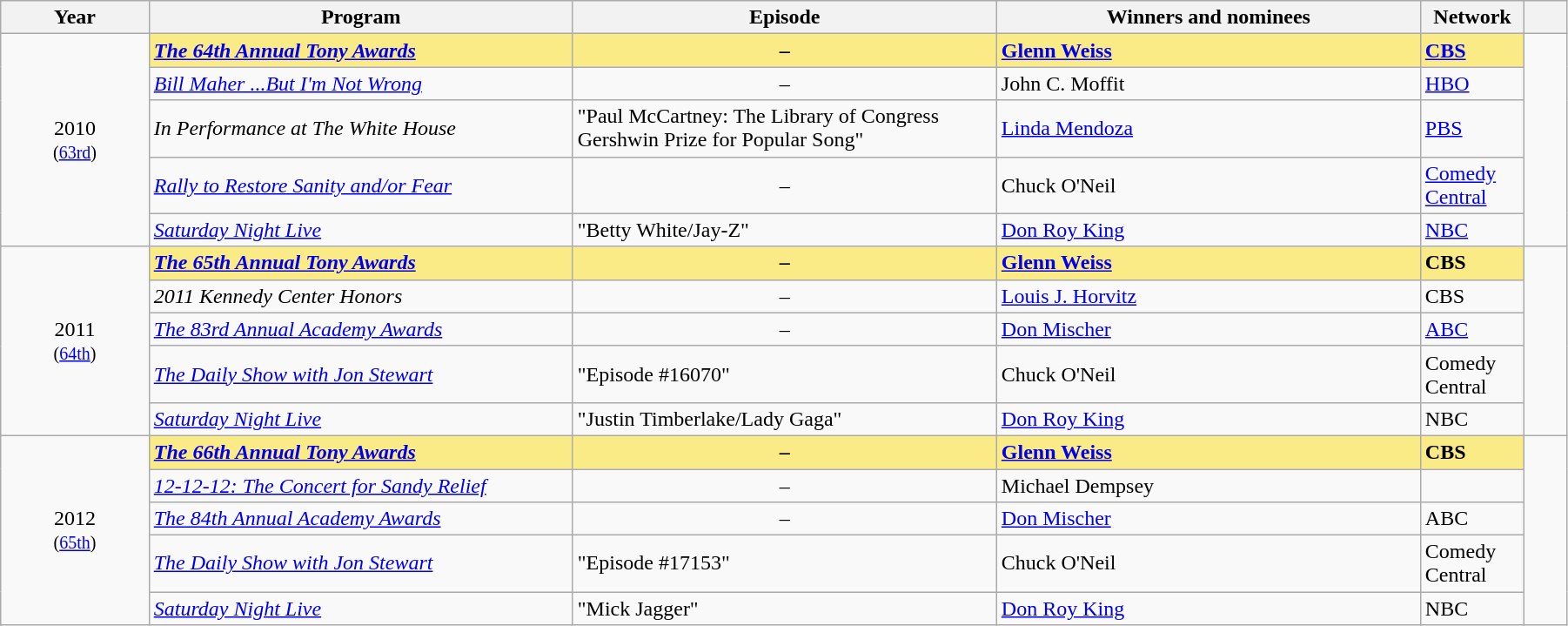<table class="wikitable" width="95%" cellpadding="5">
<tr>
<th width="7%">Year</th>
<th width="20%">Program</th>
<th width="20%">Episode</th>
<th width="20%">Winners and nominees</th>
<th width="3%">Network</th>
<th width="2%"></th>
</tr>
<tr>
<td rowspan=5 style="text-align:center;">2010<br><small>(<a href='#'>63rd</a>)</small></td>
<td style="background:#FAEB86;"><strong><em><a href='#'>The 64th Annual Tony Awards</a></em></strong></td>
<td style="background:#FAEB86;text-align:center;"><strong>–</strong></td>
<td style="background:#FAEB86;"><strong><a href='#'>Glenn Weiss</a></strong></td>
<td style="background:#FAEB86;"><strong><a href='#'>CBS</a></strong></td>
<td rowspan="5" style="text-align:center;"></td>
</tr>
<tr>
<td><em><a href='#'>Bill Maher ...But I'm Not Wrong</a></em></td>
<td style="text-align:center;">–</td>
<td>John C. Moffit</td>
<td><a href='#'>HBO</a></td>
</tr>
<tr>
<td><em>In Performance at The White House</em></td>
<td>"Paul McCartney: The Library of Congress Gershwin Prize for Popular Song"</td>
<td><a href='#'>Linda Mendoza</a></td>
<td><a href='#'>PBS</a></td>
</tr>
<tr>
<td><em><a href='#'>Rally to Restore Sanity and/or Fear</a></em></td>
<td style="text-align:center;">–</td>
<td>Chuck O'Neil</td>
<td><a href='#'>Comedy Central</a></td>
</tr>
<tr>
<td><em><a href='#'>Saturday Night Live</a></em></td>
<td>"Betty White/Jay-Z"</td>
<td><a href='#'>Don Roy King</a></td>
<td><a href='#'>NBC</a></td>
</tr>
<tr>
<td rowspan=5 style="text-align:center;">2011<br><small>(<a href='#'>64th</a>)</small></td>
<td style="background:#FAEB86;"><strong><em><a href='#'>The 65th Annual Tony Awards</a></em></strong></td>
<td style="background:#FAEB86;text-align:center;"><strong>–</strong></td>
<td style="background:#FAEB86;"><strong><a href='#'>Glenn Weiss</a></strong></td>
<td style="background:#FAEB86;"><strong>CBS</strong></td>
<td rowspan="5" style="text-align:center;"></td>
</tr>
<tr>
<td><em>2011 Kennedy Center Honors</em></td>
<td style="text-align:center;">–</td>
<td><a href='#'>Louis J. Horvitz</a></td>
<td>CBS</td>
</tr>
<tr>
<td><em><a href='#'>The 83rd Annual Academy Awards</a></em></td>
<td style="text-align:center;">–</td>
<td><a href='#'>Don Mischer</a></td>
<td><a href='#'>ABC</a></td>
</tr>
<tr>
<td><em><a href='#'>The Daily Show with Jon Stewart</a></em></td>
<td>"Episode #16070"</td>
<td>Chuck O'Neil</td>
<td>Comedy Central</td>
</tr>
<tr>
<td><em><a href='#'>Saturday Night Live</a></em></td>
<td>"Justin Timberlake/Lady Gaga"</td>
<td><a href='#'>Don Roy King</a></td>
<td>NBC</td>
</tr>
<tr>
<td rowspan=5 style="text-align:center;">2012<br><small>(<a href='#'>65th</a>)</small></td>
<td style="background:#FAEB86;"><strong><em><a href='#'>The 66th Annual Tony Awards</a></em></strong></td>
<td style="background:#FAEB86;text-align:center;"><strong>–</strong></td>
<td style="background:#FAEB86;"><strong><a href='#'>Glenn Weiss</a></strong></td>
<td style="background:#FAEB86;"><strong>CBS</strong></td>
<td rowspan="5" style="text-align:center;"></td>
</tr>
<tr>
<td><em><a href='#'>12-12-12: The Concert for Sandy Relief</a></em></td>
<td style="text-align:center;">–</td>
<td>Michael Dempsey</td>
<td></td>
</tr>
<tr>
<td><em><a href='#'>The 84th Annual Academy Awards</a></em></td>
<td style="text-align:center;">–</td>
<td><a href='#'>Don Mischer</a></td>
<td>ABC</td>
</tr>
<tr>
<td><em><a href='#'>The Daily Show with Jon Stewart</a></em></td>
<td>"Episode #17153"</td>
<td>Chuck O'Neil</td>
<td>Comedy Central</td>
</tr>
<tr>
<td><em><a href='#'>Saturday Night Live</a></em></td>
<td>"Mick Jagger"</td>
<td><a href='#'>Don Roy King</a></td>
<td>NBC</td>
</tr>
</table>
